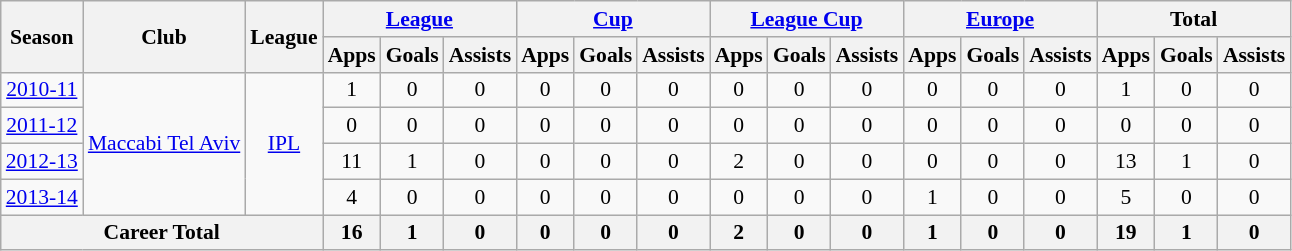<table class="wikitable" style="font-size:90%; text-align: center;">
<tr>
<th rowspan="2">Season</th>
<th rowspan="2">Club</th>
<th rowspan="2">League</th>
<th colspan="3"><a href='#'>League</a></th>
<th colspan="3"><a href='#'>Cup</a></th>
<th colspan="3"><a href='#'>League Cup</a></th>
<th colspan="3"><a href='#'>Europe</a></th>
<th colspan="3">Total</th>
</tr>
<tr>
<th>Apps</th>
<th>Goals</th>
<th>Assists</th>
<th>Apps</th>
<th>Goals</th>
<th>Assists</th>
<th>Apps</th>
<th>Goals</th>
<th>Assists</th>
<th>Apps</th>
<th>Goals</th>
<th>Assists</th>
<th>Apps</th>
<th>Goals</th>
<th>Assists</th>
</tr>
<tr |->
<td><a href='#'>2010-11</a></td>
<td rowspan="4" valign="center"><a href='#'>Maccabi Tel Aviv</a></td>
<td rowspan="4" valign="center"><a href='#'>IPL</a></td>
<td>1</td>
<td>0</td>
<td>0</td>
<td>0</td>
<td>0</td>
<td>0</td>
<td>0</td>
<td>0</td>
<td>0</td>
<td>0</td>
<td>0</td>
<td>0</td>
<td>1</td>
<td>0</td>
<td>0</td>
</tr>
<tr>
<td><a href='#'>2011-12</a></td>
<td>0</td>
<td>0</td>
<td>0</td>
<td>0</td>
<td>0</td>
<td>0</td>
<td>0</td>
<td>0</td>
<td>0</td>
<td>0</td>
<td>0</td>
<td>0</td>
<td>0</td>
<td>0</td>
<td>0</td>
</tr>
<tr>
<td><a href='#'>2012-13</a></td>
<td>11</td>
<td>1</td>
<td>0</td>
<td>0</td>
<td>0</td>
<td>0</td>
<td>2</td>
<td>0</td>
<td>0</td>
<td>0</td>
<td>0</td>
<td>0</td>
<td>13</td>
<td>1</td>
<td>0</td>
</tr>
<tr>
<td><a href='#'>2013-14</a></td>
<td>4</td>
<td>0</td>
<td>0</td>
<td>0</td>
<td>0</td>
<td>0</td>
<td>0</td>
<td>0</td>
<td>0</td>
<td>1</td>
<td>0</td>
<td>0</td>
<td>5</td>
<td>0</td>
<td>0</td>
</tr>
<tr>
<th colspan="3">Career Total</th>
<th>16</th>
<th>1</th>
<th>0</th>
<th>0</th>
<th>0</th>
<th>0</th>
<th>2</th>
<th>0</th>
<th>0</th>
<th>1</th>
<th>0</th>
<th>0</th>
<th>19</th>
<th>1</th>
<th>0</th>
</tr>
</table>
